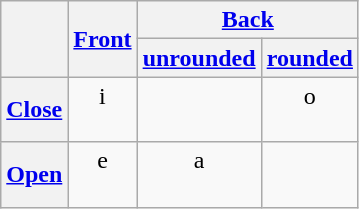<table class="wikitable">
<tr>
<th rowspan="2"></th>
<th rowspan="2"><a href='#'>Front</a></th>
<th colspan="2"><a href='#'>Back</a></th>
</tr>
<tr>
<th><a href='#'>unrounded</a></th>
<th><a href='#'>rounded</a></th>
</tr>
<tr align="center">
<th><a href='#'>Close</a></th>
<td>i<br><br></td>
<td></td>
<td>o<br><br></td>
</tr>
<tr align="center">
<th><a href='#'>Open</a></th>
<td>e<br><br></td>
<td>a<br><br></td>
<td></td>
</tr>
</table>
